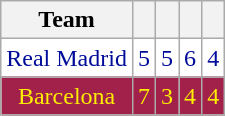<table class=" wikitable">
<tr>
<th>Team</th>
<th></th>
<th></th>
<th></th>
<th></th>
</tr>
<tr style="background:#d0e7ff; color:#000c99; text-align:center; background:#fff;">
<td>Real Madrid</td>
<td>5</td>
<td>5</td>
<td>6</td>
<td>4</td>
</tr>
<tr style="background:gold; color:#fff000; text-align:center; background:#a2214b;">
<td>Barcelona</td>
<td>7</td>
<td>3</td>
<td>4</td>
<td>4</td>
</tr>
</table>
